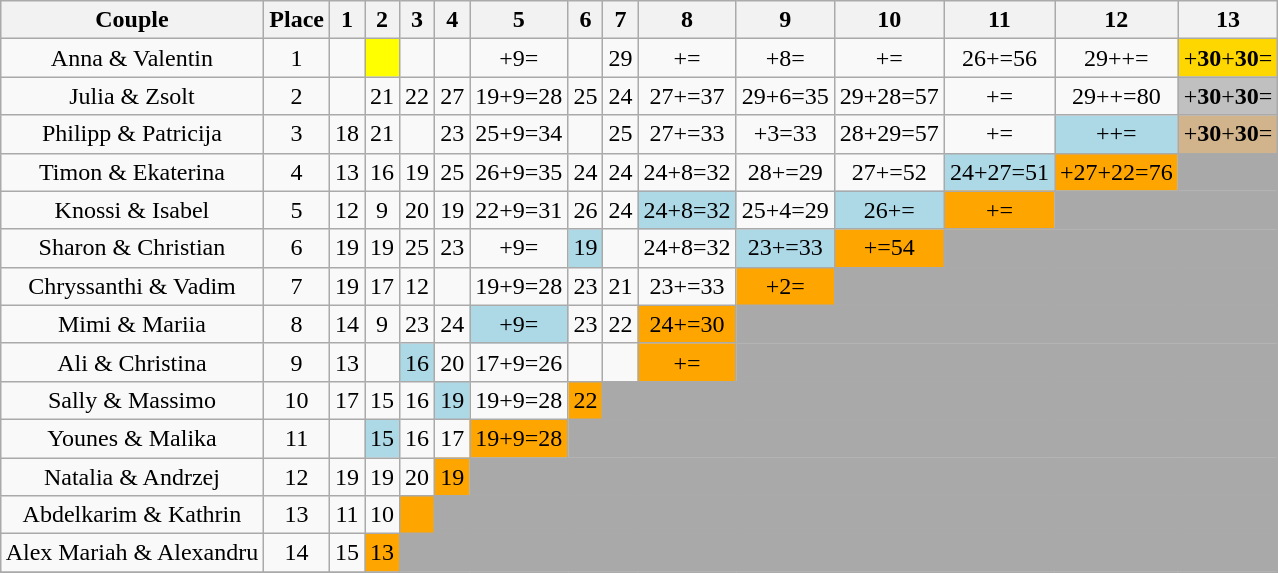<table class="wikitable sortable" style="margin: auto; text-align: center;">
<tr>
<th>Couple</th>
<th>Place</th>
<th>1</th>
<th>2</th>
<th>3</th>
<th>4</th>
<th>5</th>
<th>6</th>
<th>7</th>
<th>8</th>
<th>9</th>
<th>10</th>
<th>11</th>
<th>12</th>
<th>13</th>
</tr>
<tr>
<td>Anna & Valentin</td>
<td>1</td>
<td></td>
<td bgcolor="yellow"></td>
<td></td>
<td></td>
<td>+9=</td>
<td></td>
<td>29</td>
<td data-sort-value=40>+=</td>
<td>+8=</td>
<td>+=</td>
<td>26+=56</td>
<td>29++=</td>
<td bgcolor="gold">+<strong>30</strong>+<strong>30</strong>=</td>
</tr>
<tr>
<td>Julia & Zsolt</td>
<td>2</td>
<td></td>
<td>21</td>
<td>22</td>
<td>27</td>
<td>19+9=28</td>
<td>25</td>
<td>24</td>
<td data-sort-value=37>27+=37</td>
<td>29+6=35</td>
<td>29+28=57</td>
<td>+=</td>
<td>29++=80</td>
<td bgcolor="silver">+<strong>30</strong>+<strong>30</strong>=</td>
</tr>
<tr>
<td>Philipp & Patricija</td>
<td>3</td>
<td>18</td>
<td>21</td>
<td></td>
<td>23</td>
<td>25+9=34</td>
<td></td>
<td>25</td>
<td data-sort-value=33>27+=33</td>
<td>+3=33</td>
<td>28+29=57</td>
<td>+=</td>
<td bgcolor="lightblue">++=</td>
<td bgcolor="tan">+<strong>30</strong>+<strong>30</strong>=</td>
</tr>
<tr>
<td>Timon & Ekaterina</td>
<td>4</td>
<td>13</td>
<td>16</td>
<td>19</td>
<td>25</td>
<td>26+9=35</td>
<td>24</td>
<td>24</td>
<td data-sort-value=32>24+8=32</td>
<td>28+=29</td>
<td>27+=52</td>
<td bgcolor="lightblue">24+27=51</td>
<td bgcolor="orange">+27+22=76</td>
<td style="background:darkgrey;"></td>
</tr>
<tr>
<td>Knossi & Isabel</td>
<td>5</td>
<td>12</td>
<td>9</td>
<td>20</td>
<td>19</td>
<td>22+9=31</td>
<td>26</td>
<td>24</td>
<td bgcolor="lightblue" data-sort-value=32>24+8=32</td>
<td>25+4=29</td>
<td bgcolor="lightblue">26+=</td>
<td bgcolor="orange">+=</td>
<td style="background:darkgrey;" colspan="2"></td>
</tr>
<tr>
<td>Sharon & Christian</td>
<td>6</td>
<td>19</td>
<td>19</td>
<td>25</td>
<td>23</td>
<td>+9=</td>
<td bgcolor="lightblue">19</td>
<td></td>
<td data-sort-value=32>24+8=32</td>
<td bgcolor="lightblue">23+=33</td>
<td bgcolor="orange">+=54</td>
<td style="background:darkgrey;" colspan="3"></td>
</tr>
<tr>
<td>Chryssanthi & Vadim</td>
<td>7</td>
<td>19</td>
<td>17</td>
<td>12</td>
<td></td>
<td>19+9=28</td>
<td>23</td>
<td>21</td>
<td data-sort-value=33>23+=33</td>
<td bgcolor="orange">+2=</td>
<td style="background:darkgrey;" colspan="4"></td>
</tr>
<tr>
<td>Mimi & Mariia</td>
<td>8</td>
<td>14</td>
<td>9</td>
<td>23</td>
<td>24</td>
<td bgcolor="lightblue">+9=</td>
<td>23</td>
<td>22</td>
<td data-sort-value=30 bgcolor="orange">24+=30</td>
<td style="background:darkgrey;" colspan="5"></td>
</tr>
<tr>
<td>Ali & Christina</td>
<td>9</td>
<td>13</td>
<td></td>
<td bgcolor="lightblue">16</td>
<td>20</td>
<td>17+9=26</td>
<td></td>
<td></td>
<td data-sort-value=26 bgcolor="orange">+=</td>
<td style="background:darkgrey;" colspan="5"></td>
</tr>
<tr>
<td>Sally & Massimo</td>
<td>10</td>
<td>17</td>
<td>15</td>
<td>16</td>
<td bgcolor="lightblue">19</td>
<td>19+9=28</td>
<td bgcolor="orange">22</td>
<td style="background:darkgrey;" colspan="7"></td>
</tr>
<tr>
<td>Younes & Malika</td>
<td>11</td>
<td></td>
<td bgcolor="lightblue">15</td>
<td>16</td>
<td>17</td>
<td bgcolor="orange">19+9=28</td>
<td style="background:darkgrey;" colspan="8"></td>
</tr>
<tr>
<td>Natalia & Andrzej</td>
<td>12</td>
<td>19</td>
<td>19</td>
<td>20</td>
<td bgcolor="orange">19</td>
<td style="background:darkgrey;" colspan="9"></td>
</tr>
<tr>
<td>Abdelkarim & Kathrin</td>
<td>13</td>
<td>11</td>
<td>10</td>
<td bgcolor="orange"></td>
<td style="background:darkgrey;" colspan="10"></td>
</tr>
<tr>
<td>Alex Mariah & Alexandru</td>
<td>14</td>
<td>15</td>
<td bgcolor="orange">13</td>
<td style="background:darkgrey;" colspan="11"></td>
</tr>
<tr>
</tr>
</table>
